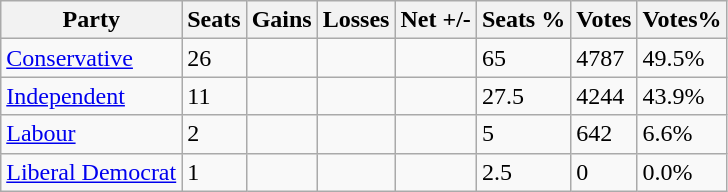<table class="wikitable">
<tr>
<th>Party</th>
<th>Seats</th>
<th>Gains</th>
<th>Losses</th>
<th>Net +/-</th>
<th>Seats %</th>
<th>Votes</th>
<th>Votes%</th>
</tr>
<tr>
<td><a href='#'>Conservative</a></td>
<td>26</td>
<td></td>
<td></td>
<td></td>
<td>65</td>
<td>4787</td>
<td>49.5%</td>
</tr>
<tr>
<td><a href='#'>Independent</a></td>
<td>11</td>
<td></td>
<td></td>
<td></td>
<td>27.5</td>
<td>4244</td>
<td>43.9%</td>
</tr>
<tr>
<td><a href='#'>Labour</a></td>
<td>2</td>
<td></td>
<td></td>
<td></td>
<td>5</td>
<td>642</td>
<td>6.6%</td>
</tr>
<tr>
<td><a href='#'>Liberal Democrat</a></td>
<td>1</td>
<td></td>
<td></td>
<td></td>
<td>2.5</td>
<td>0</td>
<td>0.0%</td>
</tr>
</table>
